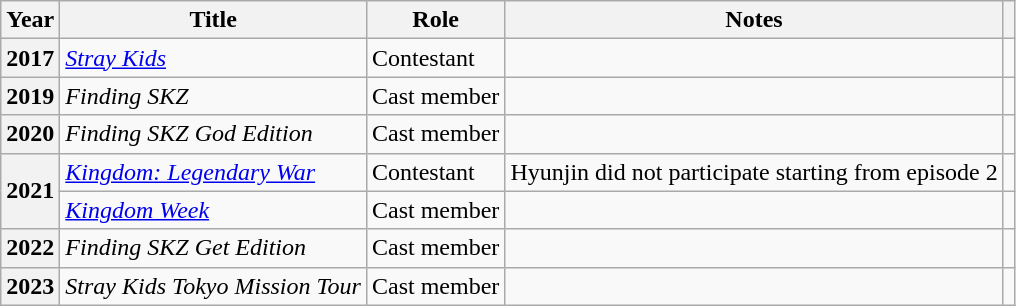<table class="wikitable plainrowheaders">
<tr>
<th scope="col">Year</th>
<th scope="col">Title</th>
<th scope="col">Role</th>
<th scope="col">Notes</th>
<th scope="col"></th>
</tr>
<tr>
<th scope="row">2017</th>
<td><em><a href='#'>Stray Kids</a></em></td>
<td>Contestant</td>
<td></td>
<td style="text-align:center"></td>
</tr>
<tr>
<th scope="row">2019</th>
<td><em>Finding SKZ</em></td>
<td>Cast member</td>
<td></td>
<td style="text-align:center"></td>
</tr>
<tr>
<th scope="row">2020</th>
<td><em>Finding SKZ God Edition</em></td>
<td>Cast member</td>
<td></td>
<td style="text-align:center"></td>
</tr>
<tr>
<th scope="row" rowspan="2">2021</th>
<td><em><a href='#'>Kingdom: Legendary War</a></em></td>
<td>Contestant</td>
<td>Hyunjin did not participate starting from episode 2</td>
<td style="text-align:center"></td>
</tr>
<tr>
<td><em><a href='#'>Kingdom Week <No+></a></em></td>
<td>Cast member</td>
<td></td>
<td style="text-align:center"></td>
</tr>
<tr>
<th scope="row">2022</th>
<td><em>Finding SKZ Get Edition</em></td>
<td>Cast member</td>
<td></td>
<td style="text-align:center"></td>
</tr>
<tr>
<th scope="row">2023</th>
<td><em>Stray Kids Tokyo Mission Tour</em></td>
<td>Cast member</td>
<td></td>
<td style="text-align:center"></td>
</tr>
</table>
